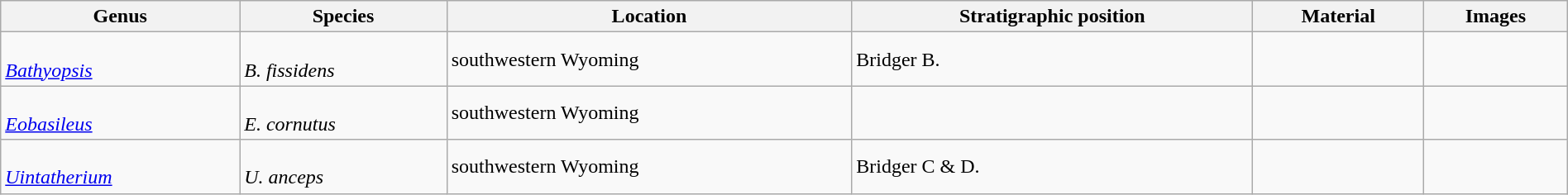<table class="wikitable sortable"  style="margin:auto; width:100%;">
<tr>
<th>Genus</th>
<th>Species</th>
<th>Location</th>
<th>Stratigraphic position</th>
<th>Material</th>
<th>Images</th>
</tr>
<tr>
<td rowspan=1><br><em><a href='#'>Bathyopsis</a></em></td>
<td><br><em>B. fissidens</em></td>
<td>southwestern Wyoming</td>
<td>Bridger B.</td>
<td></td>
<td></td>
</tr>
<tr>
<td rowspan=1><br><em><a href='#'>Eobasileus</a></em></td>
<td><br><em>E. cornutus</em></td>
<td>southwestern Wyoming</td>
<td></td>
<td></td>
<td></td>
</tr>
<tr>
<td rowspan=2><br><em><a href='#'>Uintatherium</a></em></td>
<td><br><em>U. anceps</em></td>
<td>southwestern Wyoming</td>
<td>Bridger C & D.</td>
<td></td>
<td></td>
</tr>
</table>
